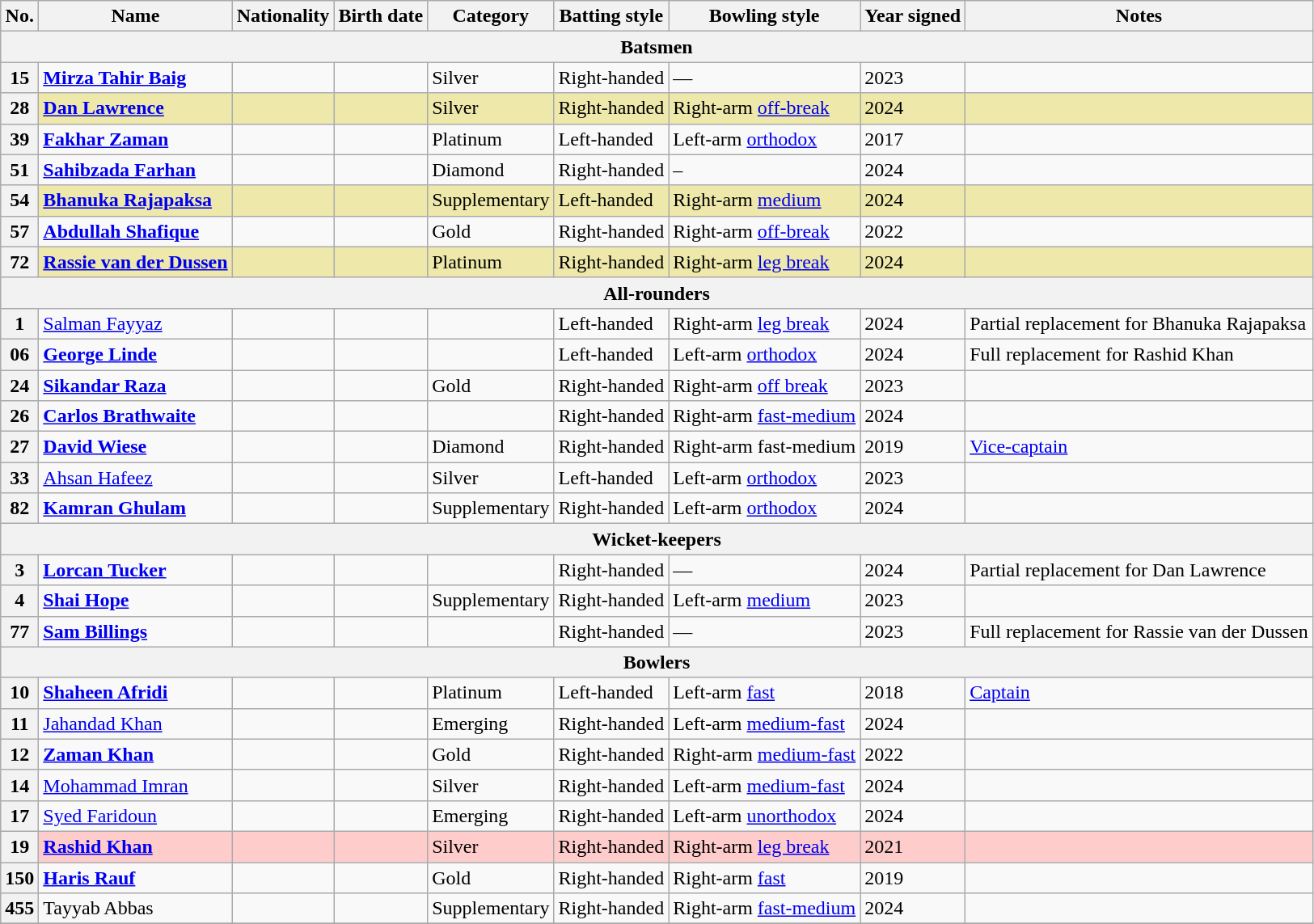<table class="wikitable">
<tr>
<th>No.</th>
<th>Name</th>
<th>Nationality</th>
<th>Birth date</th>
<th>Category</th>
<th>Batting style</th>
<th>Bowling style</th>
<th>Year signed</th>
<th>Notes</th>
</tr>
<tr>
<th colspan="9">Batsmen</th>
</tr>
<tr>
<th>15</th>
<td><strong><a href='#'>Mirza Tahir Baig</a></strong></td>
<td></td>
<td></td>
<td>Silver</td>
<td>Right-handed</td>
<td>—</td>
<td>2023</td>
<td></td>
</tr>
<tr style="background:#EEE8AA">
<th>28</th>
<td><strong><a href='#'>Dan Lawrence</a></strong></td>
<td></td>
<td></td>
<td>Silver</td>
<td>Right-handed</td>
<td>Right-arm <a href='#'>off-break</a></td>
<td>2024</td>
<td></td>
</tr>
<tr>
<th>39</th>
<td><strong><a href='#'>Fakhar Zaman</a></strong></td>
<td></td>
<td></td>
<td>Platinum</td>
<td>Left-handed</td>
<td>Left-arm <a href='#'>orthodox</a></td>
<td>2017</td>
<td></td>
</tr>
<tr>
<th>51</th>
<td><strong><a href='#'>Sahibzada Farhan</a></strong></td>
<td></td>
<td></td>
<td>Diamond</td>
<td>Right-handed</td>
<td>–</td>
<td>2024</td>
<td></td>
</tr>
<tr style="background:#EEE8AA">
<th>54</th>
<td><strong><a href='#'>Bhanuka Rajapaksa</a></strong></td>
<td></td>
<td></td>
<td>Supplementary</td>
<td>Left-handed</td>
<td>Right-arm <a href='#'>medium</a></td>
<td>2024</td>
<td></td>
</tr>
<tr>
<th>57</th>
<td><strong><a href='#'>Abdullah Shafique</a></strong></td>
<td></td>
<td></td>
<td>Gold</td>
<td>Right-handed</td>
<td>Right-arm <a href='#'>off-break</a></td>
<td>2022</td>
<td></td>
</tr>
<tr style="background:#EEE8AA">
<th>72</th>
<td><strong><a href='#'>Rassie van der Dussen</a></strong></td>
<td></td>
<td></td>
<td>Platinum</td>
<td>Right-handed</td>
<td>Right-arm <a href='#'>leg break</a></td>
<td>2024</td>
<td></td>
</tr>
<tr>
<th colspan="9">All-rounders</th>
</tr>
<tr>
<th>1</th>
<td><a href='#'>Salman Fayyaz</a></td>
<td></td>
<td></td>
<td></td>
<td>Left-handed</td>
<td>Right-arm <a href='#'>leg break</a></td>
<td>2024</td>
<td>Partial replacement for Bhanuka Rajapaksa</td>
</tr>
<tr>
<th>06</th>
<td><strong><a href='#'>George Linde</a></strong></td>
<td></td>
<td></td>
<td></td>
<td>Left-handed</td>
<td>Left-arm <a href='#'>orthodox</a></td>
<td>2024</td>
<td>Full replacement for Rashid Khan</td>
</tr>
<tr>
<th>24</th>
<td><strong><a href='#'>Sikandar Raza</a></strong></td>
<td></td>
<td></td>
<td>Gold</td>
<td>Right-handed</td>
<td>Right-arm <a href='#'>off break</a></td>
<td>2023</td>
<td></td>
</tr>
<tr>
<th>26</th>
<td><strong><a href='#'>Carlos Brathwaite</a></strong></td>
<td></td>
<td></td>
<td></td>
<td>Right-handed</td>
<td>Right-arm <a href='#'>fast-medium</a></td>
<td>2024</td>
<td></td>
</tr>
<tr>
<th>27</th>
<td><strong><a href='#'>David Wiese</a></strong></td>
<td></td>
<td></td>
<td>Diamond</td>
<td>Right-handed</td>
<td>Right-arm fast-medium</td>
<td>2019</td>
<td><a href='#'>Vice-captain</a></td>
</tr>
<tr>
<th>33</th>
<td><a href='#'>Ahsan Hafeez</a></td>
<td></td>
<td></td>
<td>Silver</td>
<td>Left-handed</td>
<td>Left-arm <a href='#'>orthodox</a></td>
<td>2023</td>
<td></td>
</tr>
<tr>
<th>82</th>
<td><strong><a href='#'>Kamran Ghulam</a></strong></td>
<td></td>
<td></td>
<td>Supplementary</td>
<td>Right-handed</td>
<td>Left-arm <a href='#'>orthodox</a></td>
<td>2024</td>
<td></td>
</tr>
<tr>
<th colspan="9">Wicket-keepers</th>
</tr>
<tr>
<th>3</th>
<td><strong><a href='#'>Lorcan Tucker</a></strong></td>
<td></td>
<td></td>
<td></td>
<td>Right-handed</td>
<td>—</td>
<td>2024</td>
<td>Partial replacement for Dan Lawrence</td>
</tr>
<tr>
<th>4</th>
<td><strong><a href='#'>Shai Hope</a></strong></td>
<td></td>
<td></td>
<td>Supplementary</td>
<td>Right-handed</td>
<td>Left-arm <a href='#'>medium</a></td>
<td>2023</td>
<td></td>
</tr>
<tr>
<th>77</th>
<td><strong><a href='#'>Sam Billings</a></strong></td>
<td></td>
<td></td>
<td></td>
<td>Right-handed</td>
<td>—</td>
<td>2023</td>
<td>Full replacement for Rassie van der Dussen</td>
</tr>
<tr>
<th colspan="9">Bowlers</th>
</tr>
<tr>
<th>10</th>
<td><strong><a href='#'>Shaheen Afridi</a></strong></td>
<td></td>
<td></td>
<td>Platinum</td>
<td>Left-handed</td>
<td>Left-arm <a href='#'>fast</a></td>
<td>2018</td>
<td><a href='#'>Captain</a></td>
</tr>
<tr>
<th>11</th>
<td><a href='#'>Jahandad Khan</a></td>
<td></td>
<td></td>
<td>Emerging</td>
<td>Right-handed</td>
<td>Left-arm <a href='#'>medium-fast</a></td>
<td>2024</td>
<td></td>
</tr>
<tr>
<th>12</th>
<td><strong><a href='#'>Zaman Khan</a></strong></td>
<td></td>
<td></td>
<td>Gold</td>
<td>Right-handed</td>
<td>Right-arm <a href='#'>medium-fast</a></td>
<td>2022</td>
<td></td>
</tr>
<tr>
<th>14</th>
<td><a href='#'>Mohammad Imran</a></td>
<td></td>
<td></td>
<td>Silver</td>
<td>Right-handed</td>
<td>Left-arm <a href='#'>medium-fast</a></td>
<td>2024</td>
<td></td>
</tr>
<tr>
<th>17</th>
<td><a href='#'>Syed Faridoun</a></td>
<td></td>
<td></td>
<td>Emerging</td>
<td>Right-handed</td>
<td>Left-arm <a href='#'>unorthodox</a></td>
<td>2024</td>
<td></td>
</tr>
<tr style="background:#FFCCCC">
<th>19</th>
<td><strong><a href='#'>Rashid Khan</a></strong></td>
<td></td>
<td></td>
<td>Silver</td>
<td>Right-handed</td>
<td>Right-arm <a href='#'>leg break</a></td>
<td>2021</td>
<td></td>
</tr>
<tr>
<th>150</th>
<td><strong><a href='#'>Haris Rauf</a></strong></td>
<td></td>
<td></td>
<td>Gold</td>
<td>Right-handed</td>
<td>Right-arm <a href='#'>fast</a></td>
<td>2019</td>
<td></td>
</tr>
<tr>
<th>455</th>
<td>Tayyab Abbas</td>
<td></td>
<td></td>
<td>Supplementary</td>
<td>Right-handed</td>
<td>Right-arm <a href='#'>fast-medium</a></td>
<td>2024</td>
<td></td>
</tr>
<tr>
</tr>
</table>
